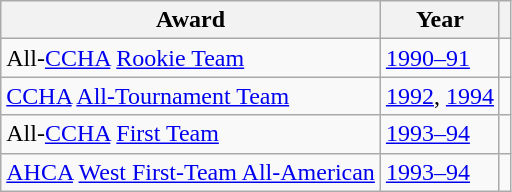<table class="wikitable">
<tr>
<th>Award</th>
<th>Year</th>
<th></th>
</tr>
<tr>
<td>All-<a href='#'>CCHA</a> <a href='#'>Rookie Team</a></td>
<td><a href='#'>1990–91</a></td>
<td></td>
</tr>
<tr>
<td><a href='#'>CCHA</a> <a href='#'>All-Tournament Team</a></td>
<td><a href='#'>1992</a>, <a href='#'>1994</a></td>
<td></td>
</tr>
<tr>
<td>All-<a href='#'>CCHA</a> <a href='#'>First Team</a></td>
<td><a href='#'>1993–94</a></td>
<td></td>
</tr>
<tr>
<td><a href='#'>AHCA</a> <a href='#'>West First-Team All-American</a></td>
<td><a href='#'>1993–94</a></td>
<td></td>
</tr>
</table>
